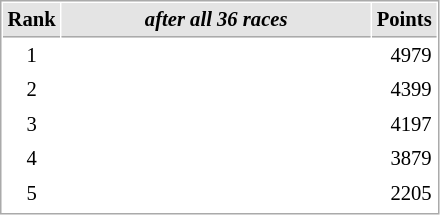<table cellspacing="1" cellpadding="3" style="border:1px solid #aaa; font-size:86%;">
<tr style="background:#e4e4e4;">
<th style="border-bottom:1px solid #aaa; width:10px;">Rank</th>
<th style="border-bottom:1px solid #aaa; width:200px; white-space:nowrap;"><em>after all 36 races</em></th>
<th style="border-bottom:1px solid #aaa; width:20px;">Points</th>
</tr>
<tr>
<td style="text-align:center;">1</td>
<td><strong> </strong></td>
<td align="right">4979</td>
</tr>
<tr>
<td style="text-align:center;">2</td>
<td></td>
<td align="right">4399</td>
</tr>
<tr>
<td style="text-align:center;">3</td>
<td></td>
<td align="right">4197</td>
</tr>
<tr>
<td style="text-align:center;">4</td>
<td></td>
<td align="right">3879</td>
</tr>
<tr>
<td style="text-align:center;">5</td>
<td></td>
<td align="right">2205</td>
</tr>
<tr>
</tr>
</table>
